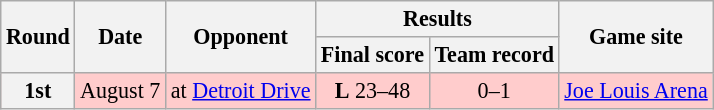<table class="wikitable" style="font-size: 92%;" "align=center">
<tr>
<th rowspan="2">Round</th>
<th rowspan="2">Date</th>
<th rowspan="2">Opponent</th>
<th colspan="2">Results</th>
<th rowspan="2">Game site</th>
</tr>
<tr>
<th>Final score</th>
<th>Team record</th>
</tr>
<tr style="background:#fcc">
<th>1st</th>
<td style="text-align:center;">August 7</td>
<td style="text-align:center;">at <a href='#'>Detroit Drive</a></td>
<td style="text-align:center;"><strong>L</strong> 23–48</td>
<td style="text-align:center;">0–1</td>
<td style="text-align:center;"><a href='#'>Joe Louis Arena</a></td>
</tr>
</table>
